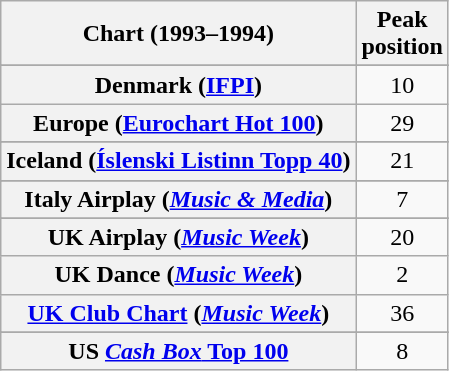<table class="wikitable plainrowheaders sortable" style="text-align:center">
<tr>
<th scope="col">Chart (1993–1994)</th>
<th scope="col">Peak<br>position</th>
</tr>
<tr>
</tr>
<tr>
</tr>
<tr>
</tr>
<tr>
<th scope="row">Denmark (<a href='#'>IFPI</a>)</th>
<td>10</td>
</tr>
<tr>
<th scope="row">Europe (<a href='#'>Eurochart Hot 100</a>)</th>
<td>29</td>
</tr>
<tr>
</tr>
<tr>
</tr>
<tr>
<th scope="row">Iceland (<a href='#'>Íslenski Listinn Topp 40</a>)</th>
<td>21</td>
</tr>
<tr>
</tr>
<tr>
<th scope="row">Italy Airplay (<em><a href='#'>Music & Media</a></em>)</th>
<td>7</td>
</tr>
<tr>
</tr>
<tr>
</tr>
<tr>
</tr>
<tr>
</tr>
<tr>
</tr>
<tr>
</tr>
<tr>
</tr>
<tr>
<th scope="row">UK Airplay (<em><a href='#'>Music Week</a></em>)</th>
<td>20</td>
</tr>
<tr>
<th scope="row">UK Dance (<em><a href='#'>Music Week</a></em>)</th>
<td>2</td>
</tr>
<tr>
<th scope="row"><a href='#'>UK Club Chart</a> (<em><a href='#'>Music Week</a></em>)</th>
<td>36</td>
</tr>
<tr>
</tr>
<tr>
</tr>
<tr>
</tr>
<tr>
</tr>
<tr>
<th scope="row">US <a href='#'><em>Cash Box</em> Top 100</a></th>
<td>8</td>
</tr>
</table>
